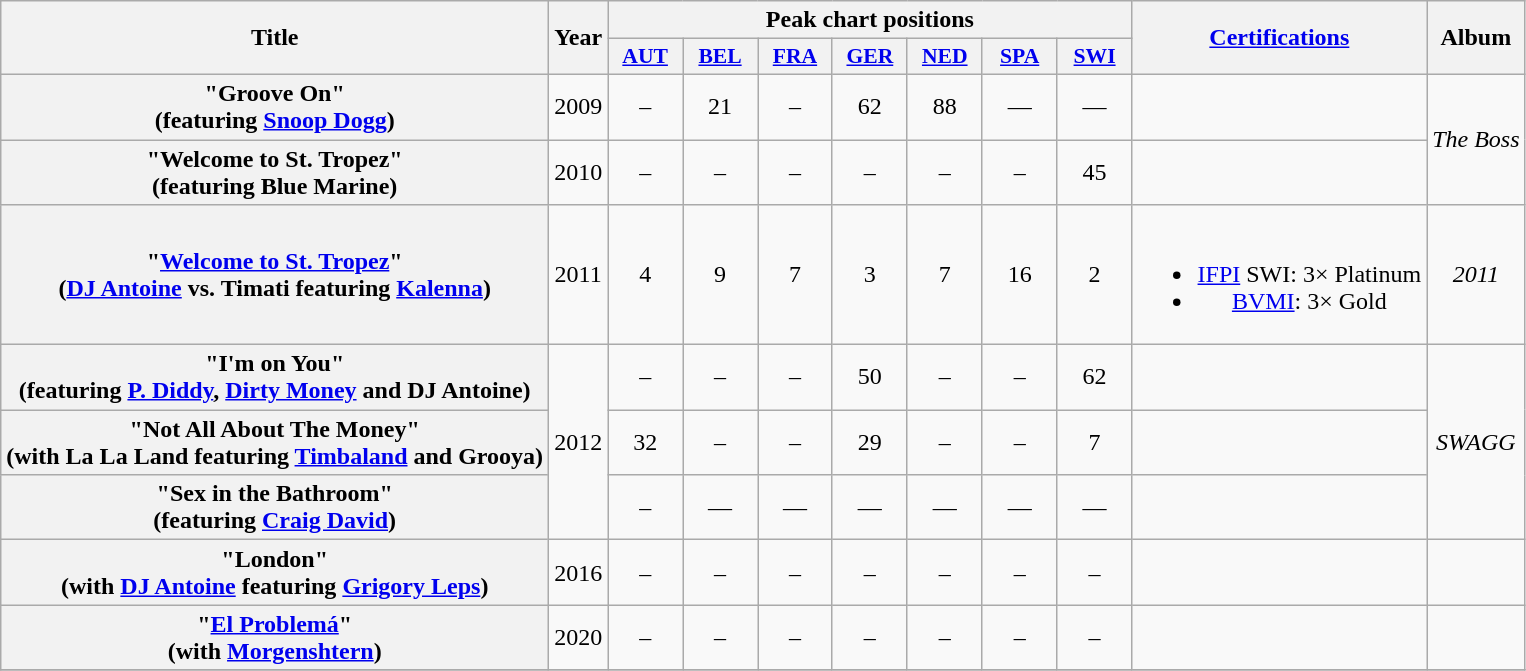<table class="wikitable plainrowheaders" style="text-align:center;">
<tr>
<th rowspan="2" scope="col">Title</th>
<th rowspan="2" scope="col">Year</th>
<th colspan="7" scope="col">Peak chart positions</th>
<th rowspan="2" scope="col"><a href='#'>Certifications</a></th>
<th rowspan="2" scope="col">Album</th>
</tr>
<tr>
<th scope="col" style="width:3em;font-size:90%;"><a href='#'>AUT</a><br></th>
<th scope="col" style="width:3em;font-size:90%;"><a href='#'>BEL</a><br></th>
<th scope="col" style="width:3em;font-size:90%;"><a href='#'>FRA</a><br></th>
<th scope="col" style="width:3em;font-size:90%;"><a href='#'>GER</a><br></th>
<th scope="col" style="width:3em;font-size:90%;"><a href='#'>NED</a><br></th>
<th scope="col" style="width:3em;font-size:90%;"><a href='#'>SPA</a><br></th>
<th scope="col" style="width:3em;font-size:90%;"><a href='#'>SWI</a><br></th>
</tr>
<tr>
<th scope="row">"Groove On"<br><span>(featuring <a href='#'>Snoop Dogg</a>)</span></th>
<td>2009</td>
<td>–</td>
<td>21</td>
<td>–</td>
<td>62</td>
<td>88</td>
<td>—</td>
<td>—</td>
<td></td>
<td rowspan="2"><em>The Boss</em></td>
</tr>
<tr>
<th scope="row">"Welcome to St. Tropez"<br><span>(featuring Blue Marine)</span></th>
<td>2010</td>
<td>–</td>
<td>–</td>
<td>–</td>
<td>–</td>
<td>–</td>
<td>–</td>
<td>45</td>
</tr>
<tr>
<th scope="row">"<a href='#'>Welcome to St. Tropez</a>"<br><span>(<a href='#'>DJ Antoine</a> vs. Timati featuring <a href='#'>Kalenna</a>)</span></th>
<td>2011</td>
<td>4</td>
<td>9</td>
<td>7</td>
<td>3</td>
<td>7</td>
<td>16</td>
<td>2</td>
<td><br><ul><li><a href='#'>IFPI</a> SWI: 3× Platinum</li><li><a href='#'>BVMI</a>: 3× Gold</li></ul></td>
<td><em>2011</em></td>
</tr>
<tr>
<th scope="row">"I'm on You"<br><span>(featuring <a href='#'>P. Diddy</a>, <a href='#'>Dirty Money</a> and DJ Antoine)</span></th>
<td rowspan="3">2012</td>
<td>–</td>
<td>–</td>
<td>–</td>
<td>50</td>
<td>–</td>
<td>–</td>
<td>62</td>
<td></td>
<td rowspan="3"><em>SWAGG</em></td>
</tr>
<tr>
<th scope="row">"Not All About The Money"<br><span>(with La La Land featuring <a href='#'>Timbaland</a> and Grooya)</span></th>
<td>32</td>
<td>–</td>
<td>–</td>
<td>29</td>
<td>–</td>
<td>–</td>
<td>7</td>
<td></td>
</tr>
<tr>
<th scope="row">"Sex in the Bathroom"<br><span>(featuring <a href='#'>Craig David</a>)</span></th>
<td>–</td>
<td>—</td>
<td>—</td>
<td>—</td>
<td>—</td>
<td>—</td>
<td>—</td>
<td></td>
</tr>
<tr>
<th scope="row">"London"<br><span>(with <a href='#'>DJ Antoine</a> featuring <a href='#'>Grigory Leps</a>)</span></th>
<td rowspan="1">2016</td>
<td>–</td>
<td>–</td>
<td>–</td>
<td>–</td>
<td>–</td>
<td>–</td>
<td>–</td>
<td></td>
<td rowspan="1"></td>
</tr>
<tr>
<th scope="row">"<a href='#'>El Problemá</a>"<br><span>(with <a href='#'>Morgenshtern</a>)</span></th>
<td rowspan="1">2020</td>
<td>–</td>
<td>–</td>
<td>–</td>
<td>–</td>
<td>–</td>
<td>–</td>
<td>–</td>
<td></td>
<td rowspan="1"></td>
</tr>
<tr>
</tr>
</table>
